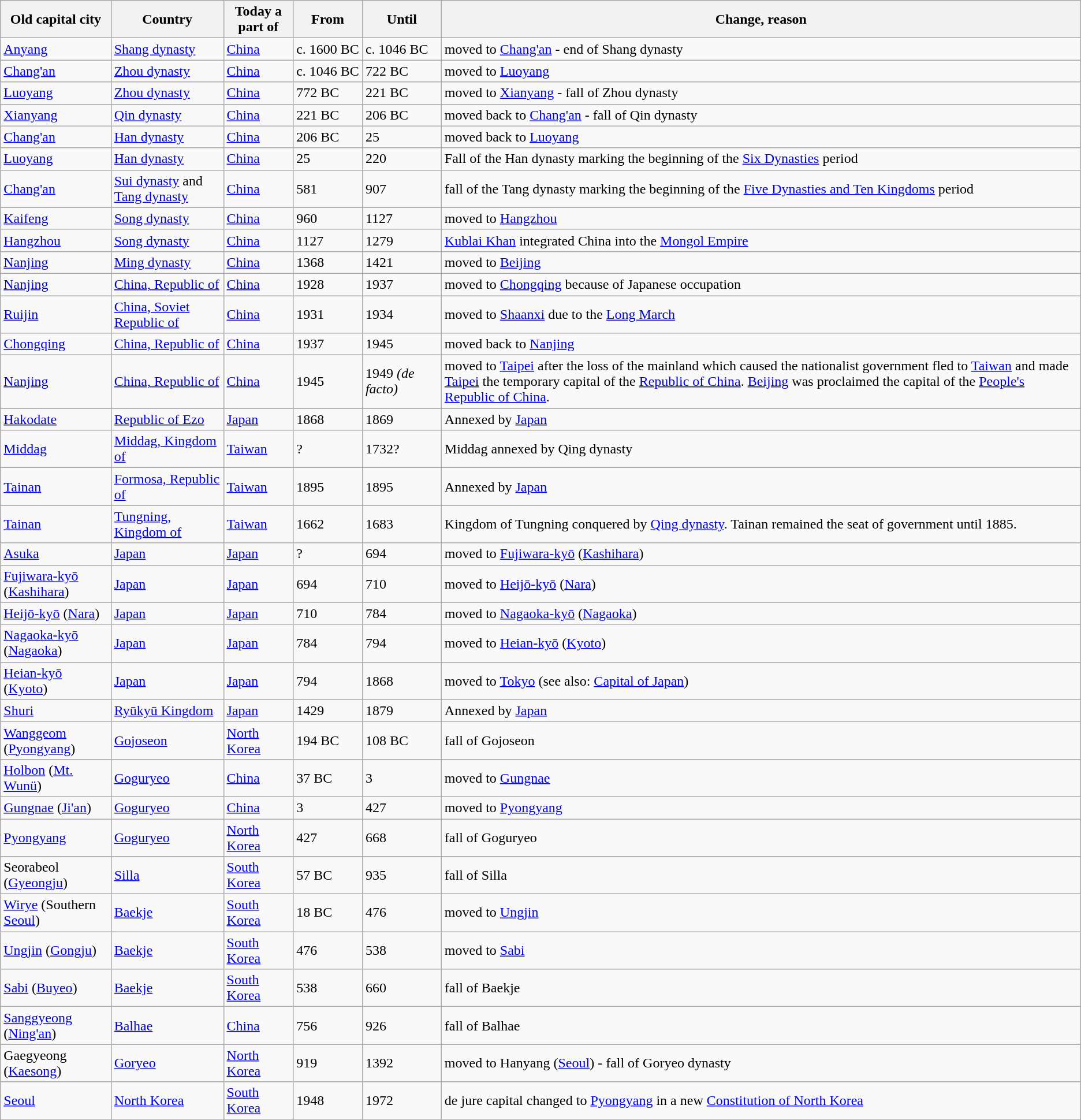<table class="wikitable sortable">
<tr>
<th>Old capital city</th>
<th>Country</th>
<th>Today a part of</th>
<th data-sort-type="number">From</th>
<th data-sort-type="number">Until</th>
<th>Change, reason</th>
</tr>
<tr>
<td><a href='#'>Anyang</a></td>
<td><a href='#'>Shang dynasty</a></td>
<td><a href='#'>China</a></td>
<td data-sort-value="-1600">c. 1600 BC</td>
<td data-sort-value="-1046">c. 1046 BC</td>
<td>moved to <a href='#'>Chang'an</a> - end of Shang dynasty</td>
</tr>
<tr>
<td><a href='#'>Chang'an</a></td>
<td><a href='#'>Zhou dynasty</a></td>
<td><a href='#'>China</a></td>
<td data-sort-value="-1046">c. 1046 BC</td>
<td data-sort-value="-722">722 BC</td>
<td>moved to <a href='#'>Luoyang</a></td>
</tr>
<tr>
<td><a href='#'>Luoyang</a></td>
<td><a href='#'>Zhou dynasty</a></td>
<td><a href='#'>China</a></td>
<td data-sort-value="-772">772 BC</td>
<td data-sort-value="-221">221 BC</td>
<td>moved to <a href='#'>Xianyang</a> - fall of Zhou dynasty</td>
</tr>
<tr>
<td><a href='#'>Xianyang</a></td>
<td><a href='#'>Qin dynasty</a></td>
<td><a href='#'>China</a></td>
<td data-sort-value="-221">221 BC</td>
<td data-sort-value="-206">206 BC</td>
<td>moved back to <a href='#'>Chang'an</a> - fall of Qin dynasty</td>
</tr>
<tr>
<td><a href='#'>Chang'an</a></td>
<td><a href='#'>Han dynasty</a></td>
<td><a href='#'>China</a></td>
<td data-sort-value="-206">206 BC</td>
<td>25</td>
<td>moved back to <a href='#'>Luoyang</a></td>
</tr>
<tr>
<td><a href='#'>Luoyang</a></td>
<td><a href='#'>Han dynasty</a></td>
<td><a href='#'>China</a></td>
<td>25</td>
<td>220</td>
<td>Fall of the Han dynasty marking the beginning of the <a href='#'>Six Dynasties</a> period</td>
</tr>
<tr>
<td><a href='#'>Chang'an</a></td>
<td><a href='#'>Sui dynasty</a> and <a href='#'>Tang dynasty</a></td>
<td><a href='#'>China</a></td>
<td>581</td>
<td>907</td>
<td>fall of the Tang dynasty marking the beginning of the <a href='#'>Five Dynasties and Ten Kingdoms</a> period</td>
</tr>
<tr>
<td><a href='#'>Kaifeng</a></td>
<td><a href='#'>Song dynasty</a></td>
<td><a href='#'>China</a></td>
<td>960</td>
<td>1127</td>
<td>moved to <a href='#'>Hangzhou</a></td>
</tr>
<tr>
<td><a href='#'>Hangzhou</a></td>
<td><a href='#'>Song dynasty</a></td>
<td><a href='#'>China</a></td>
<td>1127</td>
<td>1279</td>
<td><a href='#'>Kublai Khan</a> integrated China into the <a href='#'>Mongol Empire</a></td>
</tr>
<tr>
<td><a href='#'>Nanjing</a></td>
<td><a href='#'>Ming dynasty</a></td>
<td><a href='#'>China</a></td>
<td>1368</td>
<td>1421</td>
<td>moved to <a href='#'>Beijing</a></td>
</tr>
<tr>
<td><a href='#'>Nanjing</a></td>
<td><a href='#'>China, Republic of</a></td>
<td><a href='#'>China</a></td>
<td>1928</td>
<td>1937</td>
<td>moved to <a href='#'>Chongqing</a> because of Japanese occupation</td>
</tr>
<tr>
<td><a href='#'>Ruijin</a></td>
<td><a href='#'>China, Soviet Republic of</a></td>
<td><a href='#'>China</a></td>
<td>1931</td>
<td>1934</td>
<td>moved to <a href='#'>Shaanxi</a> due to the <a href='#'>Long March</a></td>
</tr>
<tr>
<td><a href='#'>Chongqing</a></td>
<td><a href='#'>China, Republic of</a></td>
<td><a href='#'>China</a></td>
<td>1937</td>
<td>1945</td>
<td>moved back to <a href='#'>Nanjing</a></td>
</tr>
<tr>
<td><a href='#'>Nanjing</a></td>
<td><a href='#'>China, Republic of</a></td>
<td><a href='#'>China</a></td>
<td>1945</td>
<td>1949 <em>(de facto)</em></td>
<td>moved to <a href='#'>Taipei</a> after the loss of the mainland which caused the nationalist government fled to <a href='#'>Taiwan</a> and made <a href='#'>Taipei</a> the temporary capital of the <a href='#'>Republic of China</a>. <a href='#'>Beijing</a> was proclaimed the capital of the <a href='#'>People's Republic of China</a>.</td>
</tr>
<tr>
<td><a href='#'>Hakodate</a></td>
<td><a href='#'>Republic of Ezo</a></td>
<td><a href='#'>Japan</a></td>
<td>1868</td>
<td>1869</td>
<td>Annexed by <a href='#'>Japan</a></td>
</tr>
<tr>
<td><a href='#'>Middag</a></td>
<td><a href='#'>Middag, Kingdom of</a></td>
<td><a href='#'>Taiwan</a></td>
<td>?</td>
<td>1732?</td>
<td>Middag annexed by Qing dynasty</td>
</tr>
<tr>
<td><a href='#'>Tainan</a></td>
<td><a href='#'>Formosa, Republic of</a></td>
<td><a href='#'>Taiwan</a></td>
<td>1895</td>
<td>1895</td>
<td>Annexed by <a href='#'>Japan</a></td>
</tr>
<tr>
<td><a href='#'>Tainan</a></td>
<td><a href='#'>Tungning, Kingdom of</a></td>
<td><a href='#'>Taiwan</a></td>
<td>1662</td>
<td>1683</td>
<td>Kingdom of Tungning conquered by <a href='#'>Qing dynasty</a>. Tainan remained the seat of government until 1885.</td>
</tr>
<tr>
<td><a href='#'>Asuka</a></td>
<td><a href='#'>Japan</a></td>
<td><a href='#'>Japan</a></td>
<td>?</td>
<td>694</td>
<td>moved to <a href='#'>Fujiwara-kyō</a> (<a href='#'>Kashihara</a>)</td>
</tr>
<tr>
<td><a href='#'>Fujiwara-kyō</a> (<a href='#'>Kashihara</a>)</td>
<td><a href='#'>Japan</a></td>
<td><a href='#'>Japan</a></td>
<td>694</td>
<td>710</td>
<td>moved to <a href='#'>Heijō-kyō</a> (<a href='#'>Nara</a>)</td>
</tr>
<tr>
<td><a href='#'>Heijō-kyō</a> (<a href='#'>Nara</a>)</td>
<td><a href='#'>Japan</a></td>
<td><a href='#'>Japan</a></td>
<td>710</td>
<td>784</td>
<td>moved to <a href='#'>Nagaoka-kyō</a> (<a href='#'>Nagaoka</a>)</td>
</tr>
<tr>
<td><a href='#'>Nagaoka-kyō</a> (<a href='#'>Nagaoka</a>)</td>
<td><a href='#'>Japan</a></td>
<td><a href='#'>Japan</a></td>
<td>784</td>
<td>794</td>
<td>moved to <a href='#'>Heian-kyō</a> (<a href='#'>Kyoto</a>)</td>
</tr>
<tr>
<td><a href='#'>Heian-kyō</a> (<a href='#'>Kyoto</a>)</td>
<td><a href='#'>Japan</a></td>
<td><a href='#'>Japan</a></td>
<td>794</td>
<td>1868</td>
<td>moved to <a href='#'>Tokyo</a> (see also: <a href='#'>Capital of Japan</a>)</td>
</tr>
<tr>
<td><a href='#'>Shuri</a></td>
<td><a href='#'>Ryūkyū Kingdom</a></td>
<td><a href='#'>Japan</a></td>
<td>1429</td>
<td>1879</td>
<td>Annexed by <a href='#'>Japan</a></td>
</tr>
<tr>
<td><a href='#'>Wanggeom</a> (<a href='#'>Pyongyang</a>)</td>
<td><a href='#'>Gojoseon</a></td>
<td><a href='#'>North Korea</a></td>
<td data-sort-value="-194">194 BC</td>
<td data-sort-value="-108">108 BC</td>
<td>fall of Gojoseon</td>
</tr>
<tr>
<td><a href='#'>Holbon</a> (<a href='#'>Mt. Wunü</a>)</td>
<td><a href='#'>Goguryeo</a></td>
<td><a href='#'>China</a></td>
<td data-sort-value="-37">37 BC</td>
<td>3</td>
<td>moved to <a href='#'>Gungnae</a></td>
</tr>
<tr>
<td><a href='#'>Gungnae</a> (<a href='#'>Ji'an</a>)</td>
<td><a href='#'>Goguryeo</a></td>
<td><a href='#'>China</a></td>
<td>3</td>
<td>427</td>
<td>moved to <a href='#'>Pyongyang</a></td>
</tr>
<tr>
<td><a href='#'>Pyongyang</a></td>
<td><a href='#'>Goguryeo</a></td>
<td><a href='#'>North Korea</a></td>
<td>427</td>
<td>668</td>
<td>fall of Goguryeo</td>
</tr>
<tr>
<td>Seorabeol (<a href='#'>Gyeongju</a>)</td>
<td><a href='#'>Silla</a></td>
<td><a href='#'>South Korea</a></td>
<td data-sort-value="-57">57 BC</td>
<td>935</td>
<td>fall of Silla</td>
</tr>
<tr>
<td><a href='#'>Wirye</a> (Southern <a href='#'>Seoul</a>)</td>
<td><a href='#'>Baekje</a></td>
<td><a href='#'>South Korea</a></td>
<td data-sort-value="-18">18 BC</td>
<td>476</td>
<td>moved to <a href='#'>Ungjin</a></td>
</tr>
<tr>
<td><a href='#'>Ungjin</a> (<a href='#'>Gongju</a>)</td>
<td><a href='#'>Baekje</a></td>
<td><a href='#'>South Korea</a></td>
<td>476</td>
<td>538</td>
<td>moved to <a href='#'>Sabi</a></td>
</tr>
<tr>
<td><a href='#'>Sabi</a> (<a href='#'>Buyeo</a>)</td>
<td><a href='#'>Baekje</a></td>
<td><a href='#'>South Korea</a></td>
<td>538</td>
<td>660</td>
<td>fall of Baekje</td>
</tr>
<tr>
<td><a href='#'>Sanggyeong</a> (<a href='#'>Ning'an</a>)</td>
<td><a href='#'>Balhae</a></td>
<td><a href='#'>China</a></td>
<td>756</td>
<td>926</td>
<td>fall of Balhae</td>
</tr>
<tr>
<td>Gaegyeong (<a href='#'>Kaesong</a>)</td>
<td><a href='#'>Goryeo</a></td>
<td><a href='#'>North Korea</a></td>
<td>919</td>
<td>1392</td>
<td>moved to Hanyang (<a href='#'>Seoul</a>) - fall of Goryeo dynasty</td>
</tr>
<tr>
<td><a href='#'>Seoul</a></td>
<td><a href='#'>North Korea</a></td>
<td><a href='#'>South Korea</a></td>
<td>1948</td>
<td>1972</td>
<td>de jure capital changed to <a href='#'>Pyongyang</a> in a new <a href='#'>Constitution of North Korea</a></td>
</tr>
</table>
